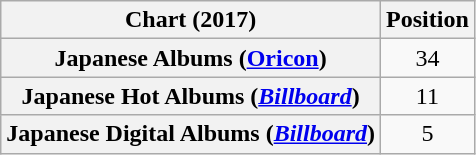<table class="wikitable plainrowheaders">
<tr>
<th scope="col">Chart (2017)</th>
<th scope="col">Position</th>
</tr>
<tr>
<th scope="row">Japanese Albums (<a href='#'>Oricon</a>)</th>
<td align="center">34</td>
</tr>
<tr>
<th scope="row">Japanese Hot Albums (<em><a href='#'>Billboard</a></em>)</th>
<td align="center">11</td>
</tr>
<tr>
<th scope="row">Japanese Digital Albums (<em><a href='#'>Billboard</a></em>)</th>
<td align="center">5</td>
</tr>
</table>
